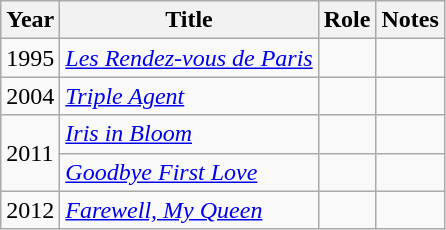<table class="wikitable sortable">
<tr>
<th>Year</th>
<th>Title</th>
<th>Role</th>
<th class="unsortable">Notes</th>
</tr>
<tr>
<td>1995</td>
<td><em><a href='#'>Les Rendez-vous de Paris</a></em></td>
<td></td>
<td></td>
</tr>
<tr>
<td>2004</td>
<td><em><a href='#'>Triple Agent</a></em></td>
<td></td>
<td></td>
</tr>
<tr>
<td rowspan=2>2011</td>
<td><em><a href='#'>Iris in Bloom</a></em></td>
<td></td>
<td></td>
</tr>
<tr>
<td><em><a href='#'>Goodbye First Love</a></em></td>
<td></td>
<td></td>
</tr>
<tr>
<td>2012</td>
<td><em><a href='#'>Farewell, My Queen</a></em></td>
<td></td>
<td></td>
</tr>
</table>
